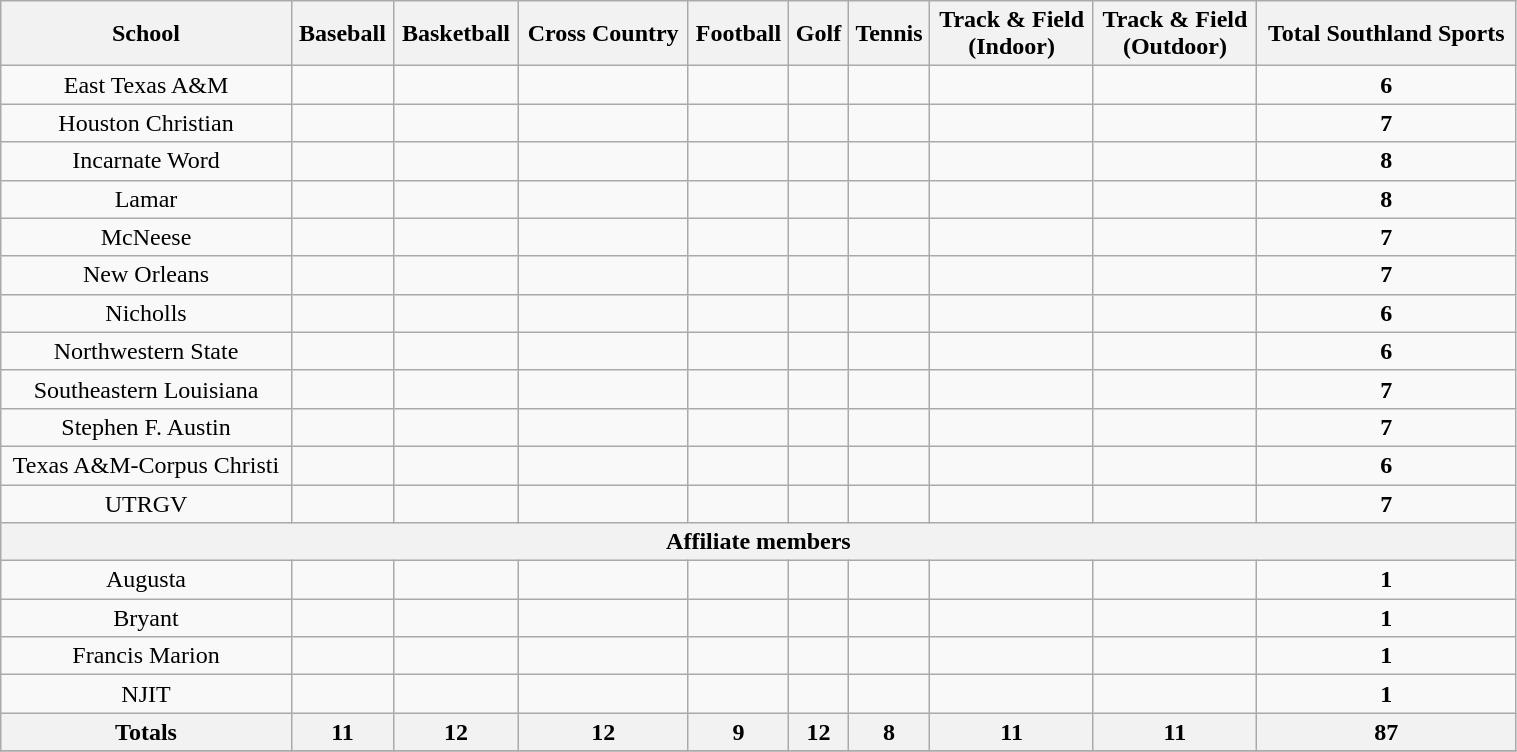<table class="wikitable" style="text-align:center; width:80%">
<tr>
<th>School</th>
<th>Baseball</th>
<th>Basketball</th>
<th>Cross Country</th>
<th>Football</th>
<th>Golf</th>
<th>Tennis</th>
<th>Track & Field<br>(Indoor)</th>
<th>Track & Field<br>(Outdoor)</th>
<th>Total Southland Sports</th>
</tr>
<tr>
<td>East Texas A&M</td>
<td></td>
<td></td>
<td></td>
<td></td>
<td></td>
<td></td>
<td></td>
<td></td>
<td><strong>6</strong></td>
</tr>
<tr>
<td>Houston Christian</td>
<td></td>
<td></td>
<td></td>
<td></td>
<td></td>
<td></td>
<td></td>
<td></td>
<td><strong>7</strong></td>
</tr>
<tr>
<td>Incarnate Word</td>
<td></td>
<td></td>
<td></td>
<td></td>
<td></td>
<td></td>
<td></td>
<td></td>
<td><strong>8</strong></td>
</tr>
<tr>
<td>Lamar</td>
<td></td>
<td></td>
<td></td>
<td></td>
<td></td>
<td></td>
<td></td>
<td></td>
<td><strong>8</strong></td>
</tr>
<tr>
<td>McNeese</td>
<td></td>
<td></td>
<td></td>
<td></td>
<td></td>
<td></td>
<td></td>
<td></td>
<td><strong>7</strong></td>
</tr>
<tr>
<td>New Orleans</td>
<td></td>
<td></td>
<td></td>
<td></td>
<td></td>
<td></td>
<td></td>
<td></td>
<td><strong>7</strong></td>
</tr>
<tr>
<td>Nicholls</td>
<td></td>
<td></td>
<td></td>
<td></td>
<td></td>
<td></td>
<td></td>
<td></td>
<td><strong>6</strong></td>
</tr>
<tr>
<td>Northwestern State</td>
<td></td>
<td></td>
<td></td>
<td></td>
<td></td>
<td></td>
<td></td>
<td></td>
<td><strong>6</strong></td>
</tr>
<tr>
<td>Southeastern Louisiana</td>
<td></td>
<td></td>
<td></td>
<td></td>
<td></td>
<td></td>
<td></td>
<td></td>
<td><strong>7</strong></td>
</tr>
<tr>
<td>Stephen F. Austin</td>
<td></td>
<td></td>
<td></td>
<td></td>
<td></td>
<td></td>
<td></td>
<td></td>
<td><strong>7</strong></td>
</tr>
<tr>
<td>Texas A&M-Corpus Christi</td>
<td></td>
<td></td>
<td></td>
<td></td>
<td></td>
<td></td>
<td></td>
<td></td>
<td><strong>6</strong></td>
</tr>
<tr>
<td>UTRGV</td>
<td></td>
<td></td>
<td></td>
<td></td>
<td></td>
<td></td>
<td></td>
<td></td>
<td><strong>7</strong><br></td>
</tr>
<tr>
<th colspan=10 align=center>Affiliate members</th>
</tr>
<tr>
<td>Augusta</td>
<td></td>
<td></td>
<td></td>
<td></td>
<td></td>
<td></td>
<td></td>
<td></td>
<td><strong>1</strong></td>
</tr>
<tr>
<td>Bryant</td>
<td></td>
<td></td>
<td></td>
<td></td>
<td></td>
<td></td>
<td></td>
<td></td>
<td><strong>1</strong></td>
</tr>
<tr>
<td>Francis Marion</td>
<td></td>
<td></td>
<td></td>
<td></td>
<td></td>
<td></td>
<td></td>
<td></td>
<td><strong>1</strong></td>
</tr>
<tr>
<td>NJIT</td>
<td></td>
<td></td>
<td></td>
<td></td>
<td></td>
<td></td>
<td></td>
<td></td>
<td><strong>1</strong></td>
</tr>
<tr>
<th>Totals</th>
<th>11</th>
<th>12</th>
<th>12</th>
<th>9</th>
<th>12</th>
<th>8</th>
<th>11</th>
<th>11</th>
<th>87</th>
</tr>
<tr>
</tr>
</table>
